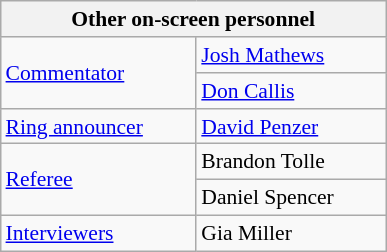<table align="right" class="wikitable" style="border:1px; font-size:90%; margin-left:1em;">
<tr>
<th width="250" colspan="2"><strong>Other on-screen personnel</strong></th>
</tr>
<tr>
<td rowspan="2"><a href='#'>Commentator</a></td>
<td><a href='#'>Josh Mathews</a></td>
</tr>
<tr>
<td><a href='#'>Don Callis</a></td>
</tr>
<tr>
<td><a href='#'>Ring announcer</a></td>
<td><a href='#'>David Penzer</a></td>
</tr>
<tr>
<td rowspan="2"><a href='#'>Referee</a></td>
<td>Brandon Tolle</td>
</tr>
<tr>
<td>Daniel Spencer</td>
</tr>
<tr>
<td rowspan="1"><a href='#'>Interviewers</a></td>
<td>Gia Miller</td>
</tr>
</table>
